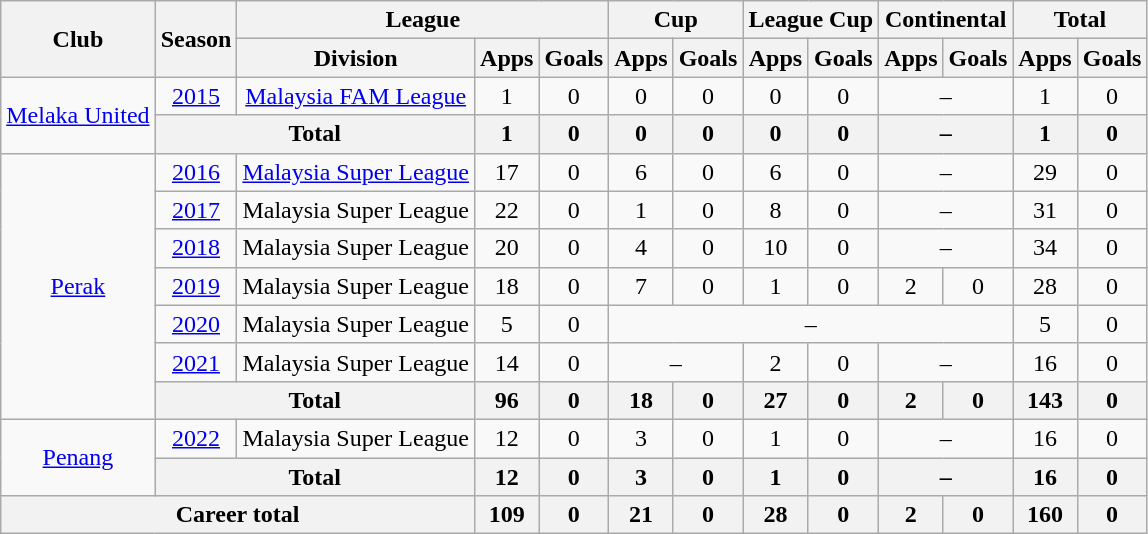<table class=wikitable style="text-align: center">
<tr>
<th rowspan=2>Club</th>
<th rowspan=2>Season</th>
<th colspan=3>League</th>
<th colspan=2>Cup</th>
<th colspan=2>League Cup</th>
<th colspan=2>Continental</th>
<th colspan=2>Total</th>
</tr>
<tr>
<th>Division</th>
<th>Apps</th>
<th>Goals</th>
<th>Apps</th>
<th>Goals</th>
<th>Apps</th>
<th>Goals</th>
<th>Apps</th>
<th>Goals</th>
<th>Apps</th>
<th>Goals</th>
</tr>
<tr>
<td rowspan=2><a href='#'>Melaka United</a></td>
<td><a href='#'>2015</a></td>
<td><a href='#'>Malaysia FAM League</a></td>
<td>1</td>
<td>0</td>
<td>0</td>
<td>0</td>
<td>0</td>
<td>0</td>
<td colspan="2">–</td>
<td>1</td>
<td>0</td>
</tr>
<tr>
<th colspan=2>Total</th>
<th>1</th>
<th>0</th>
<th>0</th>
<th>0</th>
<th>0</th>
<th>0</th>
<th colspan="2">–</th>
<th>1</th>
<th>0</th>
</tr>
<tr>
<td rowspan=7><a href='#'>Perak</a></td>
<td><a href='#'>2016</a></td>
<td><a href='#'>Malaysia Super League</a></td>
<td>17</td>
<td>0</td>
<td>6</td>
<td>0</td>
<td>6</td>
<td>0</td>
<td colspan="2">–</td>
<td>29</td>
<td>0</td>
</tr>
<tr>
<td><a href='#'>2017</a></td>
<td>Malaysia Super League</td>
<td>22</td>
<td>0</td>
<td>1</td>
<td>0</td>
<td>8</td>
<td>0</td>
<td colspan="2">–</td>
<td>31</td>
<td>0</td>
</tr>
<tr>
<td><a href='#'>2018</a></td>
<td>Malaysia Super League</td>
<td>20</td>
<td>0</td>
<td>4</td>
<td>0</td>
<td>10</td>
<td>0</td>
<td colspan="2">–</td>
<td>34</td>
<td>0</td>
</tr>
<tr>
<td><a href='#'>2019</a></td>
<td>Malaysia Super League</td>
<td>18</td>
<td>0</td>
<td>7</td>
<td>0</td>
<td>1</td>
<td>0</td>
<td>2</td>
<td>0</td>
<td>28</td>
<td>0</td>
</tr>
<tr>
<td><a href='#'>2020</a></td>
<td>Malaysia Super League</td>
<td>5</td>
<td>0</td>
<td colspan="6">–</td>
<td>5</td>
<td>0</td>
</tr>
<tr>
<td><a href='#'>2021</a></td>
<td>Malaysia Super League</td>
<td>14</td>
<td>0</td>
<td colspan="2">–</td>
<td>2</td>
<td>0</td>
<td colspan="2">–</td>
<td>16</td>
<td>0</td>
</tr>
<tr>
<th colspan=2>Total</th>
<th>96</th>
<th>0</th>
<th>18</th>
<th>0</th>
<th>27</th>
<th>0</th>
<th>2</th>
<th>0</th>
<th>143</th>
<th>0</th>
</tr>
<tr>
<td rowspan=2><a href='#'>Penang</a></td>
<td><a href='#'>2022</a></td>
<td>Malaysia Super League</td>
<td>12</td>
<td>0</td>
<td>3</td>
<td>0</td>
<td>1</td>
<td>0</td>
<td colspan="2">–</td>
<td>16</td>
<td>0</td>
</tr>
<tr>
<th colspan=2>Total</th>
<th>12</th>
<th>0</th>
<th>3</th>
<th>0</th>
<th>1</th>
<th>0</th>
<th colspan="2">–</th>
<th>16</th>
<th>0</th>
</tr>
<tr>
<th colspan=3>Career total</th>
<th>109</th>
<th>0</th>
<th>21</th>
<th>0</th>
<th>28</th>
<th>0</th>
<th>2</th>
<th>0</th>
<th>160</th>
<th>0</th>
</tr>
</table>
